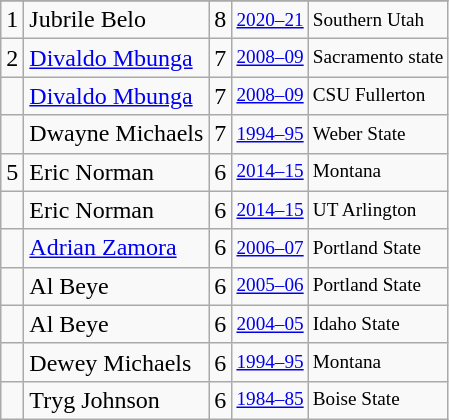<table class="wikitable">
<tr>
</tr>
<tr>
<td>1</td>
<td>Jubrile Belo</td>
<td>8</td>
<td style="font-size:80%;"><a href='#'>2020–21</a></td>
<td style="font-size:80%;">Southern Utah</td>
</tr>
<tr>
<td>2</td>
<td><a href='#'>Divaldo Mbunga</a></td>
<td>7</td>
<td style="font-size:80%;"><a href='#'>2008–09</a></td>
<td style="font-size:80%;">Sacramento state</td>
</tr>
<tr>
<td></td>
<td><a href='#'>Divaldo Mbunga</a></td>
<td>7</td>
<td style="font-size:80%;"><a href='#'>2008–09</a></td>
<td style="font-size:80%;">CSU Fullerton</td>
</tr>
<tr>
<td></td>
<td>Dwayne Michaels</td>
<td>7</td>
<td style="font-size:80%;"><a href='#'>1994–95</a></td>
<td style="font-size:80%;">Weber State</td>
</tr>
<tr>
<td>5</td>
<td>Eric Norman</td>
<td>6</td>
<td style="font-size:80%;"><a href='#'>2014–15</a></td>
<td style="font-size:80%;">Montana</td>
</tr>
<tr>
<td></td>
<td>Eric Norman</td>
<td>6</td>
<td style="font-size:80%;"><a href='#'>2014–15</a></td>
<td style="font-size:80%;">UT Arlington</td>
</tr>
<tr>
<td></td>
<td><a href='#'>Adrian Zamora</a></td>
<td>6</td>
<td style="font-size:80%;"><a href='#'>2006–07</a></td>
<td style="font-size:80%;">Portland State</td>
</tr>
<tr>
<td></td>
<td>Al Beye</td>
<td>6</td>
<td style="font-size:80%;"><a href='#'>2005–06</a></td>
<td style="font-size:80%;">Portland State</td>
</tr>
<tr>
<td></td>
<td>Al Beye</td>
<td>6</td>
<td style="font-size:80%;"><a href='#'>2004–05</a></td>
<td style="font-size:80%;">Idaho State</td>
</tr>
<tr>
<td></td>
<td>Dewey Michaels</td>
<td>6</td>
<td style="font-size:80%;"><a href='#'>1994–95</a></td>
<td style="font-size:80%;">Montana</td>
</tr>
<tr>
<td></td>
<td>Tryg Johnson</td>
<td>6</td>
<td style="font-size:80%;"><a href='#'>1984–85</a></td>
<td style="font-size:80%;">Boise State</td>
</tr>
</table>
